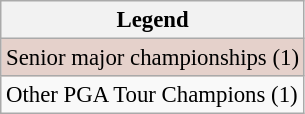<table class="wikitable" style="font-size:95%;">
<tr>
<th>Legend</th>
</tr>
<tr style="background:#e5d1cb;">
<td>Senior major championships (1)</td>
</tr>
<tr>
<td>Other PGA Tour Champions (1)</td>
</tr>
</table>
